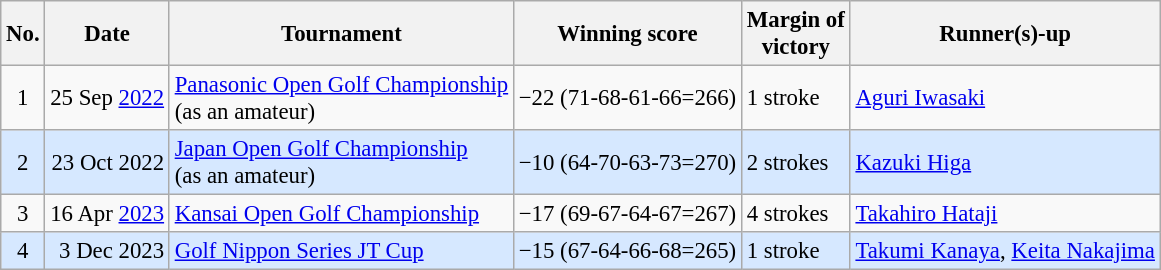<table class="wikitable" style="font-size:95%;">
<tr>
<th>No.</th>
<th>Date</th>
<th>Tournament</th>
<th>Winning score</th>
<th>Margin of<br>victory</th>
<th>Runner(s)-up</th>
</tr>
<tr>
<td align=center>1</td>
<td align=right>25 Sep <a href='#'>2022</a></td>
<td><a href='#'>Panasonic Open Golf Championship</a><br>(as an amateur)</td>
<td>−22 (71-68-61-66=266)</td>
<td>1 stroke</td>
<td> <a href='#'>Aguri Iwasaki</a></td>
</tr>
<tr style="background:#D6E8FF;">
<td align=center>2</td>
<td align=right>23 Oct 2022</td>
<td><a href='#'>Japan Open Golf Championship</a><br>(as an amateur)</td>
<td>−10 (64-70-63-73=270)</td>
<td>2 strokes</td>
<td> <a href='#'>Kazuki Higa</a></td>
</tr>
<tr>
<td align=center>3</td>
<td align=right>16 Apr <a href='#'>2023</a></td>
<td><a href='#'>Kansai Open Golf Championship</a></td>
<td>−17 (69-67-64-67=267)</td>
<td>4 strokes</td>
<td> <a href='#'>Takahiro Hataji</a></td>
</tr>
<tr style="background:#D6E8FF;">
<td align=center>4</td>
<td align=right>3 Dec 2023</td>
<td><a href='#'>Golf Nippon Series JT Cup</a></td>
<td>−15 (67-64-66-68=265)</td>
<td>1 stroke</td>
<td> <a href='#'>Takumi Kanaya</a>,  <a href='#'>Keita Nakajima</a></td>
</tr>
</table>
